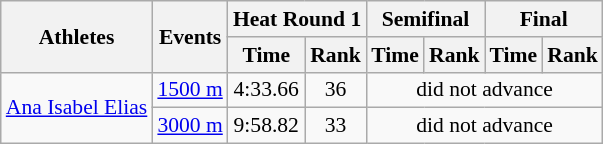<table class=wikitable style=font-size:90%>
<tr>
<th rowspan=2>Athletes</th>
<th rowspan=2>Events</th>
<th colspan=2>Heat Round 1</th>
<th colspan=2>Semifinal</th>
<th colspan=2>Final</th>
</tr>
<tr>
<th>Time</th>
<th>Rank</th>
<th>Time</th>
<th>Rank</th>
<th>Time</th>
<th>Rank</th>
</tr>
<tr>
<td rowspan=2><a href='#'>Ana Isabel Elias</a></td>
<td><a href='#'>1500 m</a></td>
<td align=center>4:33.66</td>
<td align=center>36</td>
<td align=center colspan=4>did not advance</td>
</tr>
<tr>
<td><a href='#'>3000 m</a></td>
<td align=center>9:58.82</td>
<td align=center>33</td>
<td align=center colspan=4>did not advance</td>
</tr>
</table>
